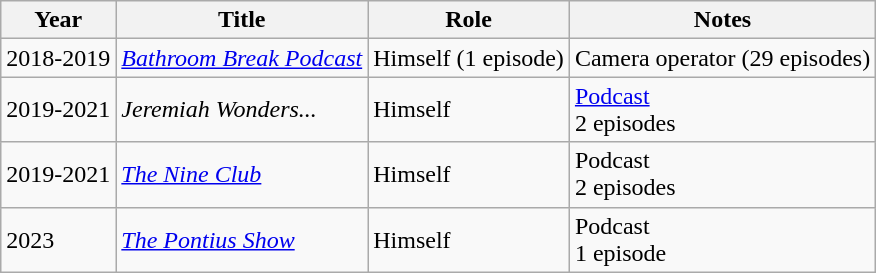<table class="wikitable sortable">
<tr>
<th>Year</th>
<th>Title</th>
<th>Role</th>
<th class="unsortable">Notes</th>
</tr>
<tr>
<td>2018-2019</td>
<td><em><a href='#'>Bathroom Break Podcast</a></em></td>
<td>Himself (1 episode)</td>
<td>Camera operator (29 episodes)</td>
</tr>
<tr>
<td>2019-2021</td>
<td><em>Jeremiah Wonders...</em></td>
<td>Himself</td>
<td><a href='#'>Podcast</a><br>2 episodes</td>
</tr>
<tr>
<td>2019-2021</td>
<td><em><a href='#'>The Nine Club</a></em></td>
<td>Himself</td>
<td>Podcast<br>2 episodes</td>
</tr>
<tr>
<td>2023</td>
<td><em><a href='#'>The Pontius Show</a></em></td>
<td>Himself</td>
<td>Podcast<br>1 episode</td>
</tr>
</table>
